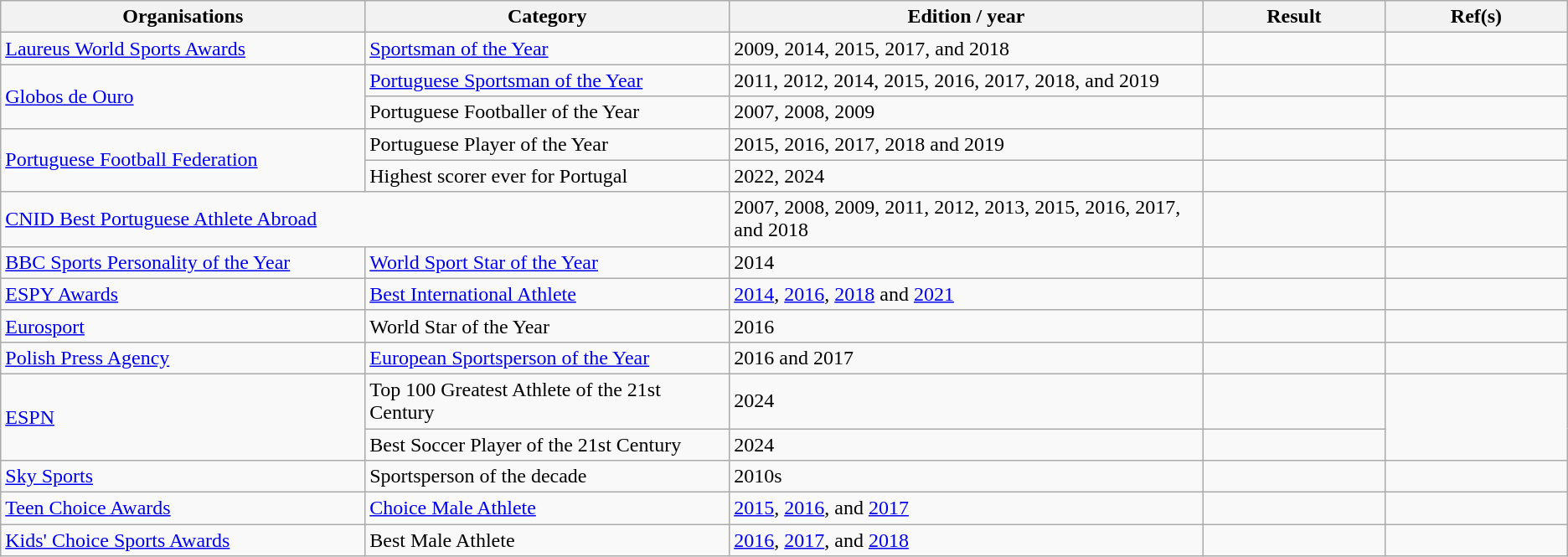<table class="wikitable sortable">
<tr>
<th scope="col" width=10%>Organisations</th>
<th scope="col" width=10%>Category</th>
<th scope="col" style="width:13%;">Edition / year</th>
<th scope="col" width=5%>Result</th>
<th scope="col" width=5%>Ref(s)</th>
</tr>
<tr>
<td><a href='#'>Laureus World Sports Awards</a></td>
<td><a href='#'>Sportsman of the Year</a></td>
<td>2009, 2014, 2015, 2017, and 2018</td>
<td></td>
<td></td>
</tr>
<tr>
<td rowspan="2"><a href='#'>Globos de Ouro</a></td>
<td><a href='#'>Portuguese Sportsman of the Year</a></td>
<td>2011, 2012, 2014, 2015, 2016, 2017, 2018, and 2019</td>
<td></td>
<td></td>
</tr>
<tr>
<td>Portuguese Footballer of the Year</td>
<td>2007, 2008, 2009</td>
<td></td>
<td></td>
</tr>
<tr>
<td rowspan="2"><a href='#'>Portuguese Football Federation</a></td>
<td>Portuguese Player of the Year</td>
<td>2015, 2016, 2017, 2018 and 2019</td>
<td></td>
<td></td>
</tr>
<tr>
<td>Highest scorer ever for Portugal</td>
<td>2022, 2024</td>
<td></td>
<td></td>
</tr>
<tr>
<td colspan="2"><a href='#'>CNID Best Portuguese Athlete Abroad</a></td>
<td>2007, 2008, 2009, 2011, 2012, 2013, 2015, 2016, 2017, and 2018</td>
<td></td>
<td></td>
</tr>
<tr>
<td><a href='#'>BBC Sports Personality of the Year</a></td>
<td><a href='#'>World Sport Star of the Year</a></td>
<td>2014</td>
<td></td>
<td></td>
</tr>
<tr>
<td><a href='#'>ESPY Awards</a></td>
<td><a href='#'>Best International Athlete</a></td>
<td><a href='#'>2014</a>, <a href='#'>2016</a>, <a href='#'>2018</a> and <a href='#'>2021</a></td>
<td></td>
<td></td>
</tr>
<tr>
<td><a href='#'>Eurosport</a></td>
<td>World Star of the Year</td>
<td>2016</td>
<td></td>
<td></td>
</tr>
<tr>
<td><a href='#'>Polish Press Agency</a></td>
<td><a href='#'>European Sportsperson of the Year</a></td>
<td>2016 and 2017</td>
<td></td>
<td></td>
</tr>
<tr>
<td rowspan="2"><a href='#'>ESPN</a></td>
<td>Top 100 Greatest Athlete of the 21st Century</td>
<td>2024</td>
<td></td>
<td rowspan="2"></td>
</tr>
<tr>
<td>Best Soccer Player of the 21st Century</td>
<td>2024</td>
<td></td>
</tr>
<tr>
<td><a href='#'>Sky Sports</a></td>
<td>Sportsperson of the decade</td>
<td>2010s</td>
<td></td>
<td></td>
</tr>
<tr>
<td><a href='#'>Teen Choice Awards</a></td>
<td><a href='#'>Choice Male Athlete</a></td>
<td><a href='#'>2015</a>, <a href='#'>2016</a>, and <a href='#'>2017</a></td>
<td></td>
<td></td>
</tr>
<tr>
<td><a href='#'>Kids' Choice Sports Awards</a></td>
<td>Best Male Athlete</td>
<td><a href='#'>2016</a>, <a href='#'>2017</a>, and <a href='#'>2018</a></td>
<td></td>
<td></td>
</tr>
</table>
